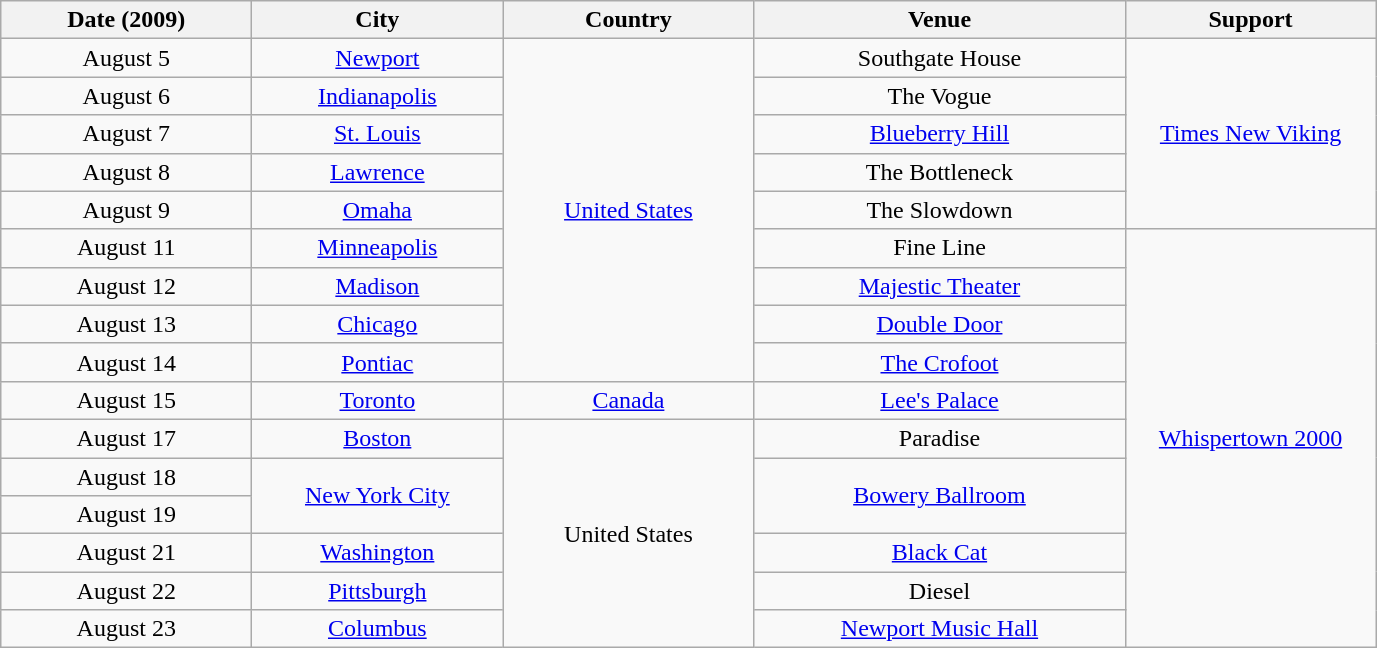<table class="wikitable" style="text-align:center;">
<tr>
<th scope="col" style="width:10em;">Date (2009)</th>
<th scope="col" style="width:10em;">City</th>
<th scope="col" style="width:10em;">Country</th>
<th scope="col" style="width:15em;">Venue</th>
<th scope="col" style="width:10em;">Support</th>
</tr>
<tr>
<td>August 5</td>
<td><a href='#'>Newport</a></td>
<td rowspan=9><a href='#'>United States</a></td>
<td>Southgate House</td>
<td rowspan=5><a href='#'>Times New Viking</a></td>
</tr>
<tr>
<td>August 6</td>
<td><a href='#'>Indianapolis</a></td>
<td>The Vogue</td>
</tr>
<tr>
<td>August 7</td>
<td><a href='#'>St. Louis</a></td>
<td><a href='#'>Blueberry Hill</a></td>
</tr>
<tr>
<td>August 8</td>
<td><a href='#'>Lawrence</a></td>
<td>The Bottleneck</td>
</tr>
<tr>
<td>August 9</td>
<td><a href='#'>Omaha</a></td>
<td>The Slowdown</td>
</tr>
<tr>
<td>August 11</td>
<td><a href='#'>Minneapolis</a></td>
<td>Fine Line</td>
<td rowspan=11><a href='#'>Whispertown 2000</a></td>
</tr>
<tr>
<td>August 12</td>
<td><a href='#'>Madison</a></td>
<td><a href='#'>Majestic Theater</a></td>
</tr>
<tr>
<td>August 13</td>
<td><a href='#'>Chicago</a></td>
<td><a href='#'>Double Door</a></td>
</tr>
<tr>
<td>August 14</td>
<td><a href='#'>Pontiac</a></td>
<td><a href='#'>The Crofoot</a></td>
</tr>
<tr>
<td>August 15</td>
<td><a href='#'>Toronto</a></td>
<td><a href='#'>Canada</a></td>
<td><a href='#'>Lee's Palace</a></td>
</tr>
<tr>
<td>August 17</td>
<td><a href='#'>Boston</a></td>
<td rowspan=6>United States</td>
<td>Paradise</td>
</tr>
<tr>
<td>August 18</td>
<td rowspan=2><a href='#'>New York City</a></td>
<td rowspan=2><a href='#'>Bowery Ballroom</a></td>
</tr>
<tr>
<td>August 19</td>
</tr>
<tr>
<td>August 21</td>
<td><a href='#'>Washington</a></td>
<td><a href='#'>Black Cat</a></td>
</tr>
<tr>
<td>August 22</td>
<td><a href='#'>Pittsburgh</a></td>
<td>Diesel</td>
</tr>
<tr>
<td>August 23</td>
<td><a href='#'>Columbus</a></td>
<td><a href='#'>Newport Music Hall</a></td>
</tr>
</table>
